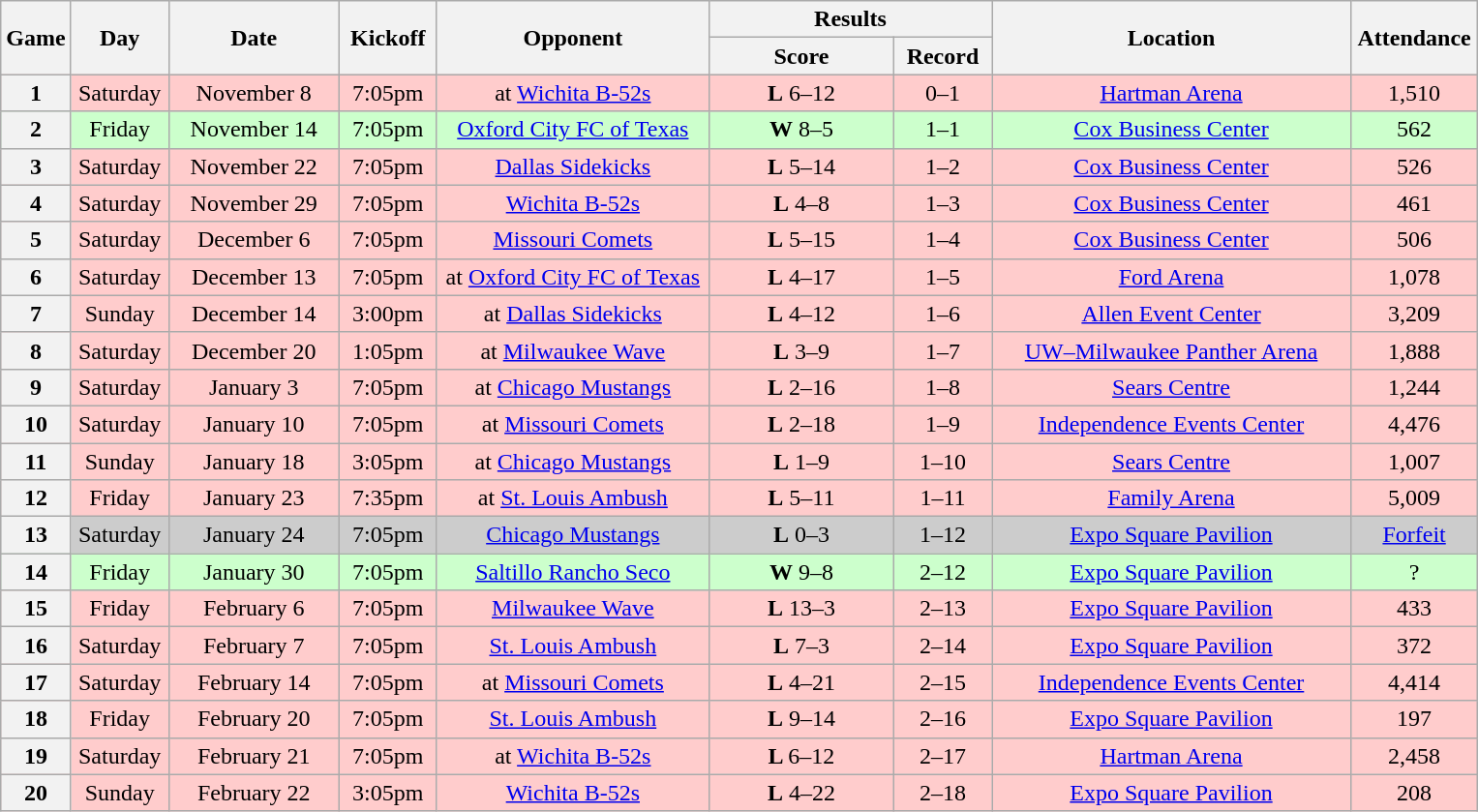<table class="wikitable">
<tr>
<th rowspan="2" width="40">Game</th>
<th rowspan="2" width="60">Day</th>
<th rowspan="2" width="110">Date</th>
<th rowspan="2" width="60">Kickoff</th>
<th rowspan="2" width="180">Opponent</th>
<th colspan="2" width="180">Results</th>
<th rowspan="2" width="240">Location</th>
<th rowspan="2" width="80">Attendance</th>
</tr>
<tr>
<th width="120">Score</th>
<th width="60">Record</th>
</tr>
<tr align="center" bgcolor="#FFCCCC">
<th>1</th>
<td>Saturday</td>
<td>November 8</td>
<td>7:05pm</td>
<td>at <a href='#'>Wichita B-52s</a></td>
<td><strong>L</strong> 6–12</td>
<td>0–1</td>
<td><a href='#'>Hartman Arena</a></td>
<td>1,510</td>
</tr>
<tr align="center" bgcolor="#CCFFCC">
<th>2</th>
<td>Friday</td>
<td>November 14</td>
<td>7:05pm</td>
<td><a href='#'>Oxford City FC of Texas</a></td>
<td><strong>W</strong> 8–5</td>
<td>1–1</td>
<td><a href='#'>Cox Business Center</a></td>
<td>562</td>
</tr>
<tr align="center" bgcolor="#FFCCCC">
<th>3</th>
<td>Saturday</td>
<td>November 22</td>
<td>7:05pm</td>
<td><a href='#'>Dallas Sidekicks</a></td>
<td><strong>L</strong> 5–14</td>
<td>1–2</td>
<td><a href='#'>Cox Business Center</a></td>
<td>526</td>
</tr>
<tr align="center" bgcolor="#FFCCCC">
<th>4</th>
<td>Saturday</td>
<td>November 29</td>
<td>7:05pm</td>
<td><a href='#'>Wichita B-52s</a></td>
<td><strong>L</strong> 4–8</td>
<td>1–3</td>
<td><a href='#'>Cox Business Center</a></td>
<td>461</td>
</tr>
<tr align="center" bgcolor="#FFCCCC">
<th>5</th>
<td>Saturday</td>
<td>December 6</td>
<td>7:05pm</td>
<td><a href='#'>Missouri Comets</a></td>
<td><strong>L</strong> 5–15</td>
<td>1–4</td>
<td><a href='#'>Cox Business Center</a></td>
<td>506</td>
</tr>
<tr align="center" bgcolor="#FFCCCC">
<th>6</th>
<td>Saturday</td>
<td>December 13</td>
<td>7:05pm</td>
<td>at <a href='#'>Oxford City FC of Texas</a></td>
<td><strong>L</strong> 4–17</td>
<td>1–5</td>
<td><a href='#'>Ford Arena</a></td>
<td>1,078</td>
</tr>
<tr align="center" bgcolor="#FFCCCC">
<th>7</th>
<td>Sunday</td>
<td>December 14</td>
<td>3:00pm</td>
<td>at <a href='#'>Dallas Sidekicks</a></td>
<td><strong>L</strong> 4–12</td>
<td>1–6</td>
<td><a href='#'>Allen Event Center</a></td>
<td>3,209</td>
</tr>
<tr align="center" bgcolor="#FFCCCC">
<th>8</th>
<td>Saturday</td>
<td>December 20</td>
<td>1:05pm</td>
<td>at <a href='#'>Milwaukee Wave</a></td>
<td><strong>L</strong> 3–9</td>
<td>1–7</td>
<td><a href='#'>UW–Milwaukee Panther Arena</a></td>
<td>1,888</td>
</tr>
<tr align="center" bgcolor="#FFCCCC">
<th>9</th>
<td>Saturday</td>
<td>January 3</td>
<td>7:05pm</td>
<td>at <a href='#'>Chicago Mustangs</a></td>
<td><strong>L</strong> 2–16</td>
<td>1–8</td>
<td><a href='#'>Sears Centre</a></td>
<td>1,244</td>
</tr>
<tr align="center" bgcolor="#FFCCCC">
<th>10</th>
<td>Saturday</td>
<td>January 10</td>
<td>7:05pm</td>
<td>at <a href='#'>Missouri Comets</a></td>
<td><strong>L</strong> 2–18</td>
<td>1–9</td>
<td><a href='#'>Independence Events Center</a></td>
<td>4,476</td>
</tr>
<tr align="center" bgcolor="#FFCCCC">
<th>11</th>
<td>Sunday</td>
<td>January 18</td>
<td>3:05pm</td>
<td>at <a href='#'>Chicago Mustangs</a></td>
<td><strong>L</strong> 1–9</td>
<td>1–10</td>
<td><a href='#'>Sears Centre</a></td>
<td>1,007</td>
</tr>
<tr align="center" bgcolor="#FFCCCC">
<th>12</th>
<td>Friday</td>
<td>January 23</td>
<td>7:35pm</td>
<td>at <a href='#'>St. Louis Ambush</a></td>
<td><strong>L</strong> 5–11</td>
<td>1–11</td>
<td><a href='#'>Family Arena</a></td>
<td>5,009</td>
</tr>
<tr align="center" bgcolor="#CCCCCC">
<th>13</th>
<td>Saturday</td>
<td>January 24</td>
<td>7:05pm</td>
<td><a href='#'>Chicago Mustangs</a></td>
<td><strong>L</strong> 0–3</td>
<td>1–12</td>
<td><a href='#'>Expo Square Pavilion</a></td>
<td><a href='#'>Forfeit</a></td>
</tr>
<tr align="center" bgcolor="#CCFFCC">
<th>14</th>
<td>Friday</td>
<td>January 30</td>
<td>7:05pm</td>
<td><a href='#'>Saltillo Rancho Seco</a></td>
<td><strong>W</strong> 9–8</td>
<td>2–12</td>
<td><a href='#'>Expo Square Pavilion</a></td>
<td>?</td>
</tr>
<tr align="center" bgcolor="#FFCCCC">
<th>15</th>
<td>Friday</td>
<td>February 6</td>
<td>7:05pm</td>
<td><a href='#'>Milwaukee Wave</a></td>
<td><strong>L</strong> 13–3</td>
<td>2–13</td>
<td><a href='#'>Expo Square Pavilion</a></td>
<td>433</td>
</tr>
<tr align="center" bgcolor="#FFCCCC">
<th>16</th>
<td>Saturday</td>
<td>February 7</td>
<td>7:05pm</td>
<td><a href='#'>St. Louis Ambush</a></td>
<td><strong>L</strong> 7–3</td>
<td>2–14</td>
<td><a href='#'>Expo Square Pavilion</a></td>
<td>372</td>
</tr>
<tr align="center" bgcolor="#FFCCCC">
<th>17</th>
<td>Saturday</td>
<td>February 14</td>
<td>7:05pm</td>
<td>at <a href='#'>Missouri Comets</a></td>
<td><strong>L</strong> 4–21</td>
<td>2–15</td>
<td><a href='#'>Independence Events Center</a></td>
<td>4,414</td>
</tr>
<tr align="center" bgcolor="#FFCCCC">
<th>18</th>
<td>Friday</td>
<td>February 20</td>
<td>7:05pm</td>
<td><a href='#'>St. Louis Ambush</a></td>
<td><strong>L</strong> 9–14</td>
<td>2–16</td>
<td><a href='#'>Expo Square Pavilion</a></td>
<td>197</td>
</tr>
<tr align="center" bgcolor="#FFCCCC">
<th>19</th>
<td>Saturday</td>
<td>February 21</td>
<td>7:05pm</td>
<td>at <a href='#'>Wichita B-52s</a></td>
<td><strong>L </strong> 6–12</td>
<td>2–17</td>
<td><a href='#'>Hartman Arena</a></td>
<td>2,458</td>
</tr>
<tr align="center" bgcolor="#FFCCCC">
<th>20</th>
<td>Sunday</td>
<td>February 22</td>
<td>3:05pm</td>
<td><a href='#'>Wichita B-52s</a></td>
<td><strong>L</strong> 4–22</td>
<td>2–18</td>
<td><a href='#'>Expo Square Pavilion</a></td>
<td>208</td>
</tr>
</table>
